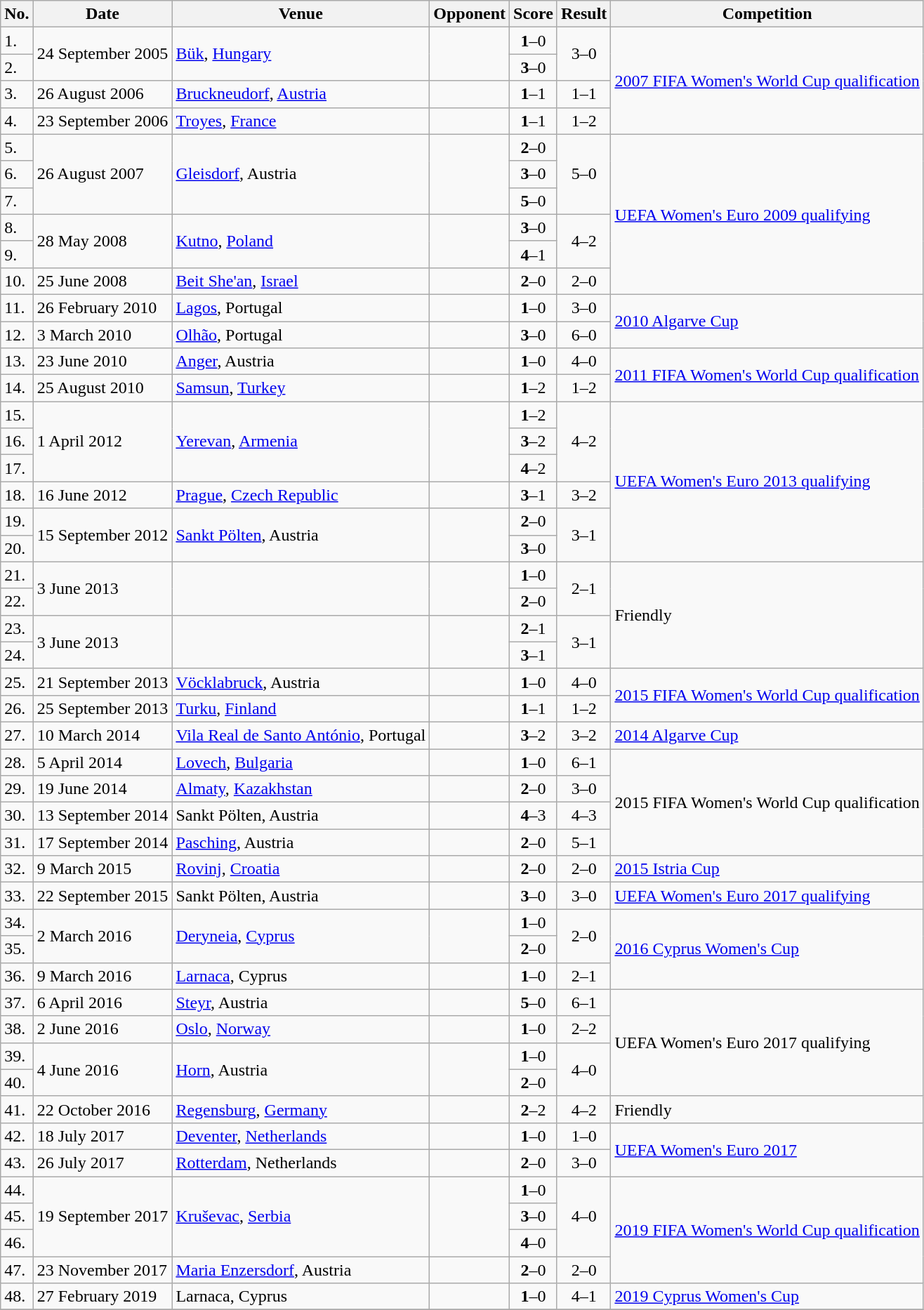<table class="wikitable">
<tr>
<th>No.</th>
<th>Date</th>
<th>Venue</th>
<th>Opponent</th>
<th>Score</th>
<th>Result</th>
<th>Competition</th>
</tr>
<tr>
<td>1.</td>
<td rowspan=2>24 September 2005</td>
<td rowspan=2><a href='#'>Bük</a>, <a href='#'>Hungary</a></td>
<td rowspan=2></td>
<td align=center><strong>1</strong>–0</td>
<td rowspan=2 align=center>3–0</td>
<td rowspan=4><a href='#'>2007 FIFA Women's World Cup qualification</a></td>
</tr>
<tr>
<td>2.</td>
<td align=center><strong>3</strong>–0</td>
</tr>
<tr>
<td>3.</td>
<td>26 August 2006</td>
<td><a href='#'>Bruckneudorf</a>, <a href='#'>Austria</a></td>
<td></td>
<td align=center><strong>1</strong>–1</td>
<td align=center>1–1</td>
</tr>
<tr>
<td>4.</td>
<td>23 September 2006</td>
<td><a href='#'>Troyes</a>, <a href='#'>France</a></td>
<td></td>
<td align=center><strong>1</strong>–1</td>
<td align=center>1–2</td>
</tr>
<tr>
<td>5.</td>
<td rowspan=3>26 August 2007</td>
<td rowspan=3><a href='#'>Gleisdorf</a>, Austria</td>
<td rowspan=3></td>
<td align=center><strong>2</strong>–0</td>
<td rowspan=3 align=center>5–0</td>
<td rowspan=6><a href='#'>UEFA Women's Euro 2009 qualifying</a></td>
</tr>
<tr>
<td>6.</td>
<td align=center><strong>3</strong>–0</td>
</tr>
<tr>
<td>7.</td>
<td align=center><strong>5</strong>–0</td>
</tr>
<tr>
<td>8.</td>
<td rowspan=2>28 May 2008</td>
<td rowspan=2><a href='#'>Kutno</a>, <a href='#'>Poland</a></td>
<td rowspan=2></td>
<td align=center><strong>3</strong>–0</td>
<td rowspan=2 align=center>4–2</td>
</tr>
<tr>
<td>9.</td>
<td align=center><strong>4</strong>–1</td>
</tr>
<tr>
<td>10.</td>
<td>25 June 2008</td>
<td><a href='#'>Beit She'an</a>, <a href='#'>Israel</a></td>
<td></td>
<td align=center><strong>2</strong>–0</td>
<td align=center>2–0</td>
</tr>
<tr>
<td>11.</td>
<td>26 February 2010</td>
<td><a href='#'>Lagos</a>, Portugal</td>
<td></td>
<td align=center><strong>1</strong>–0</td>
<td align=center>3–0</td>
<td rowspan=2><a href='#'>2010 Algarve Cup</a></td>
</tr>
<tr>
<td>12.</td>
<td>3 March 2010</td>
<td><a href='#'>Olhão</a>, Portugal</td>
<td></td>
<td align=center><strong>3</strong>–0</td>
<td align=center>6–0</td>
</tr>
<tr>
<td>13.</td>
<td>23 June 2010</td>
<td><a href='#'>Anger</a>, Austria</td>
<td></td>
<td align=center><strong>1</strong>–0</td>
<td align=center>4–0</td>
<td rowspan=2><a href='#'>2011 FIFA Women's World Cup qualification</a></td>
</tr>
<tr>
<td>14.</td>
<td>25 August 2010</td>
<td><a href='#'>Samsun</a>, <a href='#'>Turkey</a></td>
<td></td>
<td align=center><strong>1</strong>–2</td>
<td align=center>1–2</td>
</tr>
<tr>
<td>15.</td>
<td rowspan=3>1 April 2012</td>
<td rowspan=3><a href='#'>Yerevan</a>, <a href='#'>Armenia</a></td>
<td rowspan=3></td>
<td align=center><strong>1</strong>–2</td>
<td rowspan=3 align=center>4–2</td>
<td rowspan=6><a href='#'>UEFA Women's Euro 2013 qualifying</a></td>
</tr>
<tr>
<td>16.</td>
<td align=center><strong>3</strong>–2</td>
</tr>
<tr>
<td>17.</td>
<td align=center><strong>4</strong>–2</td>
</tr>
<tr>
<td>18.</td>
<td>16 June 2012</td>
<td><a href='#'>Prague</a>, <a href='#'>Czech Republic</a></td>
<td></td>
<td align=center><strong>3</strong>–1</td>
<td align=center>3–2</td>
</tr>
<tr>
<td>19.</td>
<td rowspan=2>15 September 2012</td>
<td rowspan=2><a href='#'>Sankt Pölten</a>, Austria</td>
<td rowspan=2></td>
<td align=center><strong>2</strong>–0</td>
<td rowspan=2 align=center>3–1</td>
</tr>
<tr>
<td>20.</td>
<td align=center><strong>3</strong>–0</td>
</tr>
<tr>
<td>21.</td>
<td rowspan=2>3 June 2013</td>
<td rowspan=2></td>
<td rowspan=2></td>
<td align=center><strong>1</strong>–0</td>
<td rowspan=2 align=center>2–1</td>
<td rowspan=4>Friendly</td>
</tr>
<tr>
<td>22.</td>
<td align=center><strong>2</strong>–0</td>
</tr>
<tr>
<td>23.</td>
<td rowspan=2>3 June 2013</td>
<td rowspan=2></td>
<td rowspan=2></td>
<td align=center><strong>2</strong>–1</td>
<td rowspan=2 align=center>3–1</td>
</tr>
<tr>
<td>24.</td>
<td align=center><strong>3</strong>–1</td>
</tr>
<tr>
<td>25.</td>
<td>21 September 2013</td>
<td><a href='#'>Vöcklabruck</a>, Austria</td>
<td></td>
<td align=center><strong>1</strong>–0</td>
<td align=center>4–0</td>
<td rowspan=2><a href='#'>2015 FIFA Women's World Cup qualification</a></td>
</tr>
<tr>
<td>26.</td>
<td>25 September 2013</td>
<td><a href='#'>Turku</a>, <a href='#'>Finland</a></td>
<td></td>
<td align=center><strong>1</strong>–1</td>
<td align=center>1–2</td>
</tr>
<tr>
<td>27.</td>
<td>10 March 2014</td>
<td><a href='#'>Vila Real de Santo António</a>, Portugal</td>
<td></td>
<td align=center><strong>3</strong>–2</td>
<td align=center>3–2</td>
<td><a href='#'>2014 Algarve Cup</a></td>
</tr>
<tr>
<td>28.</td>
<td>5 April 2014</td>
<td><a href='#'>Lovech</a>, <a href='#'>Bulgaria</a></td>
<td></td>
<td align=center><strong>1</strong>–0</td>
<td align=center>6–1</td>
<td rowspan=4>2015 FIFA Women's World Cup qualification</td>
</tr>
<tr>
<td>29.</td>
<td>19 June 2014</td>
<td><a href='#'>Almaty</a>, <a href='#'>Kazakhstan</a></td>
<td></td>
<td align=center><strong>2</strong>–0</td>
<td align=center>3–0</td>
</tr>
<tr>
<td>30.</td>
<td>13 September 2014</td>
<td>Sankt Pölten, Austria</td>
<td></td>
<td align=center><strong>4</strong>–3</td>
<td align=center>4–3</td>
</tr>
<tr>
<td>31.</td>
<td>17 September 2014</td>
<td><a href='#'>Pasching</a>, Austria</td>
<td></td>
<td align=center><strong>2</strong>–0</td>
<td align=center>5–1</td>
</tr>
<tr>
<td>32.</td>
<td>9 March 2015</td>
<td><a href='#'>Rovinj</a>, <a href='#'>Croatia</a></td>
<td></td>
<td align=center><strong>2</strong>–0</td>
<td align=center>2–0</td>
<td><a href='#'>2015 Istria Cup</a></td>
</tr>
<tr>
<td>33.</td>
<td>22 September 2015</td>
<td>Sankt Pölten, Austria</td>
<td></td>
<td align=center><strong>3</strong>–0</td>
<td align=center>3–0</td>
<td><a href='#'>UEFA Women's Euro 2017 qualifying</a></td>
</tr>
<tr>
<td>34.</td>
<td rowspan=2>2 March 2016</td>
<td rowspan=2><a href='#'>Deryneia</a>, <a href='#'>Cyprus</a></td>
<td rowspan=2></td>
<td align=center><strong>1</strong>–0</td>
<td rowspan=2 align=center>2–0</td>
<td rowspan=3><a href='#'>2016 Cyprus Women's Cup</a></td>
</tr>
<tr>
<td>35.</td>
<td align=center><strong>2</strong>–0</td>
</tr>
<tr>
<td>36.</td>
<td>9 March 2016</td>
<td><a href='#'>Larnaca</a>, Cyprus</td>
<td></td>
<td align=center><strong>1</strong>–0</td>
<td align=center>2–1</td>
</tr>
<tr>
<td>37.</td>
<td>6 April 2016</td>
<td><a href='#'>Steyr</a>, Austria</td>
<td></td>
<td align=center><strong>5</strong>–0</td>
<td align=center>6–1</td>
<td rowspan=4>UEFA Women's Euro 2017 qualifying</td>
</tr>
<tr>
<td>38.</td>
<td>2 June 2016</td>
<td><a href='#'>Oslo</a>, <a href='#'>Norway</a></td>
<td></td>
<td align=center><strong>1</strong>–0</td>
<td align=center>2–2</td>
</tr>
<tr>
<td>39.</td>
<td rowspan=2>4 June 2016</td>
<td rowspan=2><a href='#'>Horn</a>, Austria</td>
<td rowspan=2></td>
<td align=center><strong>1</strong>–0</td>
<td rowspan=2 align=center>4–0</td>
</tr>
<tr>
<td>40.</td>
<td align=center><strong>2</strong>–0</td>
</tr>
<tr>
<td>41.</td>
<td>22 October 2016</td>
<td><a href='#'>Regensburg</a>, <a href='#'>Germany</a></td>
<td></td>
<td align=center><strong>2</strong>–2</td>
<td align=center>4–2</td>
<td>Friendly</td>
</tr>
<tr>
<td>42.</td>
<td>18 July 2017</td>
<td><a href='#'>Deventer</a>, <a href='#'>Netherlands</a></td>
<td></td>
<td align=center><strong>1</strong>–0</td>
<td align=center>1–0</td>
<td rowspan=2><a href='#'>UEFA Women's Euro 2017</a></td>
</tr>
<tr>
<td>43.</td>
<td>26 July 2017</td>
<td><a href='#'>Rotterdam</a>, Netherlands</td>
<td></td>
<td align=center><strong>2</strong>–0</td>
<td align=center>3–0</td>
</tr>
<tr>
<td>44.</td>
<td rowspan=3>19 September 2017</td>
<td rowspan=3><a href='#'>Kruševac</a>, <a href='#'>Serbia</a></td>
<td rowspan=3></td>
<td align=center><strong>1</strong>–0</td>
<td rowspan=3 align=center>4–0</td>
<td rowspan=4><a href='#'>2019 FIFA Women's World Cup qualification</a></td>
</tr>
<tr>
<td>45.</td>
<td align=center><strong>3</strong>–0</td>
</tr>
<tr>
<td>46.</td>
<td align=center><strong>4</strong>–0</td>
</tr>
<tr>
<td>47.</td>
<td>23 November 2017</td>
<td><a href='#'>Maria Enzersdorf</a>, Austria</td>
<td></td>
<td align=center><strong>2</strong>–0</td>
<td align=center>2–0</td>
</tr>
<tr>
<td>48.</td>
<td>27 February 2019</td>
<td>Larnaca, Cyprus</td>
<td></td>
<td align=center><strong>1</strong>–0</td>
<td align=center>4–1</td>
<td><a href='#'>2019 Cyprus Women's Cup</a></td>
</tr>
<tr>
</tr>
</table>
